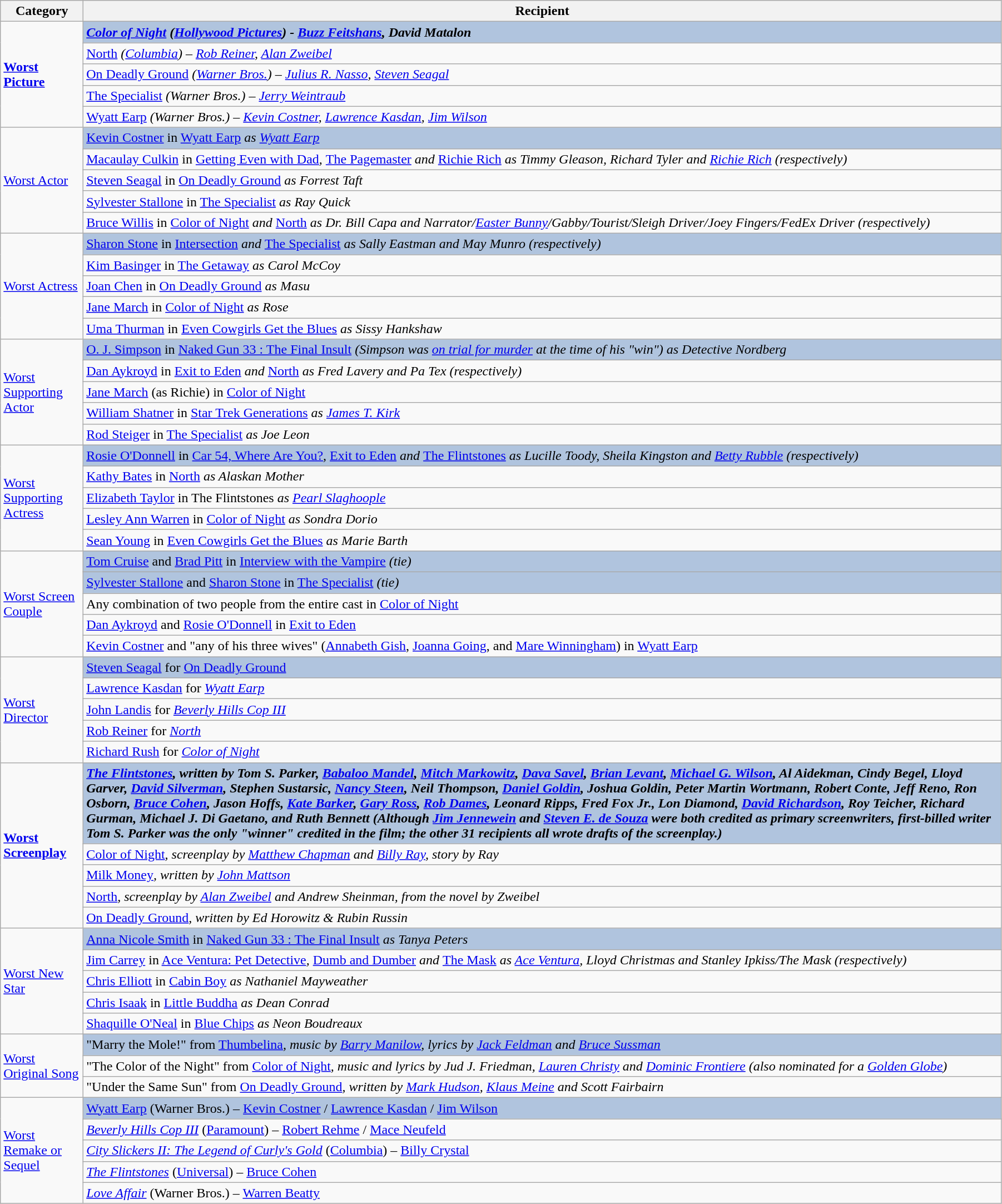<table class="wikitable" width="95%" align="centre">
<tr>
<th>Category</th>
<th>Recipient</th>
</tr>
<tr>
<td rowspan=5><strong><a href='#'>Worst Picture</a></strong></td>
<td style="background:#B0C4DE;"><strong><em><a href='#'>Color of Night</a><em> (<a href='#'>Hollywood Pictures</a>) - <a href='#'>Buzz Feitshans</a>, David Matalon<strong></td>
</tr>
<tr>
<td></em><a href='#'>North</a><em> (<a href='#'>Columbia</a>) – <a href='#'>Rob Reiner</a>, <a href='#'>Alan Zweibel</a></td>
</tr>
<tr>
<td></em><a href='#'>On Deadly Ground</a><em> (<a href='#'>Warner Bros.</a>) – <a href='#'>Julius R. Nasso</a>, <a href='#'>Steven Seagal</a></td>
</tr>
<tr>
<td></em><a href='#'>The Specialist</a><em> (Warner Bros.) – <a href='#'>Jerry Weintraub</a></td>
</tr>
<tr>
<td></em><a href='#'>Wyatt Earp</a><em> (Warner Bros.) – <a href='#'>Kevin Costner</a>, <a href='#'>Lawrence Kasdan</a>, <a href='#'>Jim Wilson</a></td>
</tr>
<tr>
<td rowspan=5></strong><a href='#'>Worst Actor</a><strong></td>
<td style="background:#B0C4DE;"></strong><a href='#'>Kevin Costner</a> in </em><a href='#'>Wyatt Earp</a><em> as <a href='#'>Wyatt Earp</a><strong></td>
</tr>
<tr>
<td><a href='#'>Macaulay Culkin</a> in </em><a href='#'>Getting Even with Dad</a><em>, </em><a href='#'>The Pagemaster</a><em> and </em><a href='#'>Richie Rich</a><em> as Timmy Gleason, Richard Tyler and <a href='#'>Richie Rich</a> (respectively)</td>
</tr>
<tr>
<td><a href='#'>Steven Seagal</a> in </em><a href='#'>On Deadly Ground</a><em> as Forrest Taft</td>
</tr>
<tr>
<td><a href='#'>Sylvester Stallone</a> in </em><a href='#'>The Specialist</a><em> as Ray Quick</td>
</tr>
<tr>
<td><a href='#'>Bruce Willis</a> in </em><a href='#'>Color of Night</a><em> and </em><a href='#'>North</a><em> as Dr. Bill Capa and Narrator/<a href='#'>Easter Bunny</a>/Gabby/Tourist/Sleigh Driver/Joey Fingers/FedEx Driver (respectively)</td>
</tr>
<tr>
<td rowspan=5></strong><a href='#'>Worst Actress</a><strong></td>
<td style="background:#B0C4DE;"></strong><a href='#'>Sharon Stone</a> in </em><a href='#'>Intersection</a><em> and </em><a href='#'>The Specialist</a><em> as Sally Eastman and May Munro (respectively)<strong></td>
</tr>
<tr>
<td><a href='#'>Kim Basinger</a> in </em><a href='#'>The Getaway</a><em> as Carol McCoy</td>
</tr>
<tr>
<td><a href='#'>Joan Chen</a> in </em><a href='#'>On Deadly Ground</a><em> as Masu</td>
</tr>
<tr>
<td><a href='#'>Jane March</a> in </em><a href='#'>Color of Night</a><em> as Rose</td>
</tr>
<tr>
<td><a href='#'>Uma Thurman</a> in </em><a href='#'>Even Cowgirls Get the Blues</a><em> as Sissy Hankshaw</td>
</tr>
<tr>
<td rowspan=5></strong><a href='#'>Worst Supporting Actor</a><strong></td>
<td style="background:#B0C4DE;"></strong><a href='#'>O. J. Simpson</a> in </em><a href='#'>Naked Gun 33 : The Final Insult</a><em> (Simpson was <a href='#'>on trial for murder</a> at the time of his "win") as Detective Nordberg<strong></td>
</tr>
<tr>
<td><a href='#'>Dan Aykroyd</a> in </em><a href='#'>Exit to Eden</a><em> and </em><a href='#'>North</a><em> as Fred Lavery and Pa Tex (respectively)</td>
</tr>
<tr>
<td><a href='#'>Jane March</a> (as Richie) in </em><a href='#'>Color of Night</a><em></td>
</tr>
<tr>
<td><a href='#'>William Shatner</a> in </em><a href='#'>Star Trek Generations</a><em> as <a href='#'>James T. Kirk</a></td>
</tr>
<tr>
<td><a href='#'>Rod Steiger</a> in </em><a href='#'>The Specialist</a><em> as Joe Leon</td>
</tr>
<tr>
<td rowspan=5></strong><a href='#'>Worst Supporting Actress</a><strong></td>
<td style="background:#B0C4DE;"></strong><a href='#'>Rosie O'Donnell</a> in </em><a href='#'>Car 54, Where Are You?</a><em>, </em><a href='#'>Exit to Eden</a><em> and </em><a href='#'>The Flintstones</a><em> as Lucille Toody, Sheila Kingston and <a href='#'>Betty Rubble</a> (respectively)<strong></td>
</tr>
<tr>
<td><a href='#'>Kathy Bates</a> in </em><a href='#'>North</a><em> as Alaskan Mother</td>
</tr>
<tr>
<td><a href='#'>Elizabeth Taylor</a> in </em>The Flintstones<em> as <a href='#'>Pearl Slaghoople</a></td>
</tr>
<tr>
<td><a href='#'>Lesley Ann Warren</a> in </em><a href='#'>Color of Night</a><em> as Sondra Dorio</td>
</tr>
<tr>
<td><a href='#'>Sean Young</a> in </em><a href='#'>Even Cowgirls Get the Blues</a><em> as Marie Barth</td>
</tr>
<tr>
<td rowspan=5></strong><a href='#'>Worst Screen Couple</a><strong></td>
<td style="background:#B0C4DE;"></strong><a href='#'>Tom Cruise</a> and <a href='#'>Brad Pitt</a> in </em><a href='#'>Interview with the Vampire</a><em> (tie)<strong></td>
</tr>
<tr>
<td style="background:#B0C4DE;"></strong><a href='#'>Sylvester Stallone</a> and <a href='#'>Sharon Stone</a> in </em><a href='#'>The Specialist</a><em> (tie)<strong></td>
</tr>
<tr>
<td>Any combination of two people from the entire cast in </em><a href='#'>Color of Night</a><em></td>
</tr>
<tr>
<td><a href='#'>Dan Aykroyd</a> and <a href='#'>Rosie O'Donnell</a> in </em><a href='#'>Exit to Eden</a><em></td>
</tr>
<tr>
<td><a href='#'>Kevin Costner</a> and "any of his three wives" (<a href='#'>Annabeth Gish</a>, <a href='#'>Joanna Going</a>, and <a href='#'>Mare Winningham</a>) in </em><a href='#'>Wyatt Earp</a><em></td>
</tr>
<tr>
<td rowspan=5></strong><a href='#'>Worst Director</a><strong></td>
<td style="background:#B0C4DE;"></strong><a href='#'>Steven Seagal</a> for </em><a href='#'>On Deadly Ground</a></em></strong></td>
</tr>
<tr>
<td><a href='#'>Lawrence Kasdan</a> for <em><a href='#'>Wyatt Earp</a></em></td>
</tr>
<tr>
<td><a href='#'>John Landis</a> for <em><a href='#'>Beverly Hills Cop III</a></em></td>
</tr>
<tr>
<td><a href='#'>Rob Reiner</a> for <em><a href='#'>North</a></em></td>
</tr>
<tr>
<td><a href='#'>Richard Rush</a> for <em><a href='#'>Color of Night</a></em></td>
</tr>
<tr>
<td rowspan=5><strong><a href='#'>Worst Screenplay</a></strong></td>
<td style="background:#B0C4DE;"><strong><em><a href='#'>The Flintstones</a><em>, written by Tom S. Parker, <a href='#'>Babaloo Mandel</a>, <a href='#'>Mitch Markowitz</a>, <a href='#'>Dava Savel</a>, <a href='#'>Brian Levant</a>, <a href='#'>Michael G. Wilson</a>, Al Aidekman, Cindy Begel, Lloyd Garver, <a href='#'>David Silverman</a>, Stephen Sustarsic, <a href='#'>Nancy Steen</a>, Neil Thompson, <a href='#'>Daniel Goldin</a>, Joshua Goldin, Peter Martin Wortmann, Robert Conte, Jeff Reno, Ron Osborn, <a href='#'>Bruce Cohen</a>, Jason Hoffs, <a href='#'>Kate Barker</a>, <a href='#'>Gary Ross</a>, <a href='#'>Rob Dames</a>, Leonard Ripps, Fred Fox Jr., Lon Diamond, <a href='#'>David Richardson</a>, Roy Teicher, Richard Gurman, Michael J. Di Gaetano, and Ruth Bennett<strong> (Although <a href='#'>Jim Jennewein</a> and <a href='#'>Steven E. de Souza</a> were both credited as primary screenwriters, first-billed writer Tom S. Parker was the only "winner" credited in the film; the other 31 recipients all wrote drafts of the screenplay.)</td>
</tr>
<tr>
<td></em><a href='#'>Color of Night</a><em>, screenplay by <a href='#'>Matthew Chapman</a> and <a href='#'>Billy Ray</a>, story by Ray</td>
</tr>
<tr>
<td></em><a href='#'>Milk Money</a><em>, written by <a href='#'>John Mattson</a></td>
</tr>
<tr>
<td></em><a href='#'>North</a><em>, screenplay by <a href='#'>Alan Zweibel</a> and Andrew Sheinman, from the novel by Zweibel</td>
</tr>
<tr>
<td></em><a href='#'>On Deadly Ground</a><em>, written by Ed Horowitz & Rubin Russin</td>
</tr>
<tr>
<td rowspan=5></strong><a href='#'>Worst New Star</a><strong></td>
<td style="background:#B0C4DE;"></strong><a href='#'>Anna Nicole Smith</a> in </em><a href='#'>Naked Gun 33 : The Final Insult</a><em> as Tanya Peters<strong></td>
</tr>
<tr>
<td><a href='#'>Jim Carrey</a> in </em><a href='#'>Ace Ventura: Pet Detective</a><em>, </em><a href='#'>Dumb and Dumber</a><em> and </em><a href='#'>The Mask</a><em> as <a href='#'>Ace Ventura</a>, Lloyd Christmas and Stanley Ipkiss/The Mask (respectively)</td>
</tr>
<tr>
<td><a href='#'>Chris Elliott</a> in </em><a href='#'>Cabin Boy</a><em> as Nathaniel Mayweather</td>
</tr>
<tr>
<td><a href='#'>Chris Isaak</a> in </em><a href='#'>Little Buddha</a><em> as Dean Conrad</td>
</tr>
<tr>
<td><a href='#'>Shaquille O'Neal</a> in </em><a href='#'>Blue Chips</a><em> as Neon Boudreaux</td>
</tr>
<tr>
<td rowspan=3></strong><a href='#'>Worst Original Song</a><strong></td>
<td style="background:#B0C4DE;"></strong>"Marry the Mole!" from </em><a href='#'>Thumbelina</a><em>, music by <a href='#'>Barry Manilow</a>, lyrics by <a href='#'>Jack Feldman</a> and <a href='#'>Bruce Sussman</a><strong></td>
</tr>
<tr>
<td>"The Color of the Night" from </em><a href='#'>Color of Night</a><em>, music and lyrics by Jud J. Friedman, <a href='#'>Lauren Christy</a> and <a href='#'>Dominic Frontiere</a> (also nominated for a <a href='#'>Golden Globe</a>)</td>
</tr>
<tr>
<td>"Under the Same Sun" from </em><a href='#'>On Deadly Ground</a><em>, written by <a href='#'>Mark Hudson</a>, <a href='#'>Klaus Meine</a> and Scott Fairbairn</td>
</tr>
<tr>
<td rowspan=5></strong><a href='#'>Worst Remake or Sequel</a><strong></td>
<td style="background:#B0C4DE;"></em></strong><a href='#'>Wyatt Earp</a></em> (Warner Bros.) – <a href='#'>Kevin Costner</a> / <a href='#'>Lawrence Kasdan</a> / <a href='#'>Jim Wilson</a></strong></td>
</tr>
<tr>
<td><em><a href='#'>Beverly Hills Cop III</a></em> (<a href='#'>Paramount</a>) – <a href='#'>Robert Rehme</a> / <a href='#'>Mace Neufeld</a></td>
</tr>
<tr>
<td><em><a href='#'>City Slickers II: The Legend of Curly's Gold</a></em> (<a href='#'>Columbia</a>) – <a href='#'>Billy Crystal</a></td>
</tr>
<tr>
<td><em><a href='#'>The Flintstones</a></em> (<a href='#'>Universal</a>) – <a href='#'>Bruce Cohen</a></td>
</tr>
<tr>
<td><em><a href='#'>Love Affair</a></em> (Warner Bros.) – <a href='#'>Warren Beatty</a></td>
</tr>
</table>
